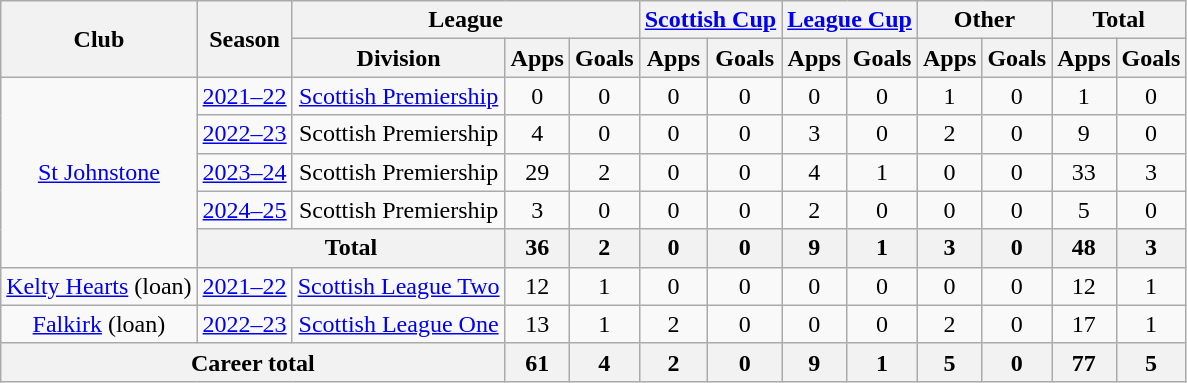<table class=wikitable style=text-align:center>
<tr>
<th rowspan=2>Club</th>
<th rowspan=2>Season</th>
<th colspan=3>League</th>
<th colspan=2><a href='#'>Scottish Cup</a></th>
<th colspan=2><a href='#'>League Cup</a></th>
<th colspan=2>Other</th>
<th colspan=2>Total</th>
</tr>
<tr>
<th>Division</th>
<th>Apps</th>
<th>Goals</th>
<th>Apps</th>
<th>Goals</th>
<th>Apps</th>
<th>Goals</th>
<th>Apps</th>
<th>Goals</th>
<th>Apps</th>
<th>Goals</th>
</tr>
<tr>
<td rowspan=5><a href='#'>St Johnstone</a></td>
<td><a href='#'>2021–22</a></td>
<td><a href='#'>Scottish Premiership</a></td>
<td>0</td>
<td>0</td>
<td>0</td>
<td>0</td>
<td>0</td>
<td>0</td>
<td>1</td>
<td>0</td>
<td>1</td>
<td>0</td>
</tr>
<tr>
<td><a href='#'>2022–23</a></td>
<td>Scottish Premiership</td>
<td>4</td>
<td>0</td>
<td>0</td>
<td>0</td>
<td>3</td>
<td>0</td>
<td>2</td>
<td>0</td>
<td>9</td>
<td>0</td>
</tr>
<tr>
<td><a href='#'>2023–24</a></td>
<td>Scottish Premiership</td>
<td>29</td>
<td>2</td>
<td>0</td>
<td>0</td>
<td>4</td>
<td>1</td>
<td>0</td>
<td>0</td>
<td>33</td>
<td>3</td>
</tr>
<tr>
<td><a href='#'>2024–25</a></td>
<td>Scottish Premiership</td>
<td>3</td>
<td>0</td>
<td>0</td>
<td>0</td>
<td>2</td>
<td>0</td>
<td>0</td>
<td>0</td>
<td>5</td>
<td>0</td>
</tr>
<tr>
<th colspan="2">Total</th>
<th>36</th>
<th>2</th>
<th>0</th>
<th>0</th>
<th>9</th>
<th>1</th>
<th>3</th>
<th>0</th>
<th>48</th>
<th>3</th>
</tr>
<tr>
<td><a href='#'>Kelty Hearts</a> (loan)</td>
<td><a href='#'>2021–22</a></td>
<td><a href='#'>Scottish League Two</a></td>
<td>12</td>
<td>1</td>
<td>0</td>
<td>0</td>
<td>0</td>
<td>0</td>
<td>0</td>
<td>0</td>
<td>12</td>
<td>1</td>
</tr>
<tr>
<td><a href='#'>Falkirk</a> (loan)</td>
<td><a href='#'>2022–23</a></td>
<td><a href='#'>Scottish League One</a></td>
<td>13</td>
<td>1</td>
<td>2</td>
<td>0</td>
<td>0</td>
<td>0</td>
<td>2</td>
<td>0</td>
<td>17</td>
<td>1</td>
</tr>
<tr>
<th colspan="3">Career total</th>
<th>61</th>
<th>4</th>
<th>2</th>
<th>0</th>
<th>9</th>
<th>1</th>
<th>5</th>
<th>0</th>
<th>77</th>
<th>5</th>
</tr>
</table>
